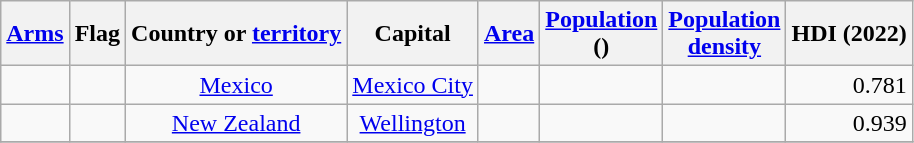<table class="wikitable sortable" style="float:center; text-align:center; white-space:nowrap;">
<tr>
<th class="unsortable"><a href='#'>Arms</a></th>
<th class="unsortable">Flag</th>
<th>Country or <a href='#'>territory</a></th>
<th>Capital</th>
<th><a href='#'>Area</a></th>
<th><a href='#'>Population</a><br>()</th>
<th><a href='#'>Population<br>density</a></th>
<th>HDI (2022)</th>
</tr>
<tr>
<td></td>
<td></td>
<td><a href='#'>Mexico</a></td>
<td><a href='#'>Mexico City</a></td>
<td style="text-align:right;"></td>
<td style="text-align:right;"></td>
<td style="text-align:right;"></td>
<td style="text-align:right;">0.781</td>
</tr>
<tr>
<td><br></td>
<td></td>
<td><a href='#'>New Zealand</a></td>
<td><a href='#'>Wellington</a></td>
<td style="text-align:right;"></td>
<td style="text-align:right;"></td>
<td style="text-align:right;"></td>
<td style="text-align:right;">0.939</td>
</tr>
<tr>
</tr>
</table>
